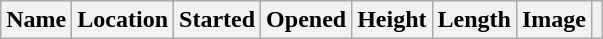<table class="wikitable">
<tr>
<th>Name</th>
<th>Location</th>
<th>Started</th>
<th>Opened</th>
<th>Height</th>
<th>Length</th>
<th>Image</th>
<th><br>






























</th>
</tr>
</table>
